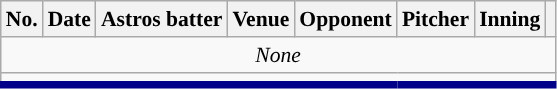<table class="wikitable sortable" border="1" style="font-size: 90%">
<tr>
<th>No.</th>
<th>Date</th>
<th>Astros batter</th>
<th>Venue</th>
<th>Opponent</th>
<th>Pitcher</th>
<th>Inning</th>
<th></th>
</tr>
<tr>
<td colspan=8 align=center><em>None</em></td>
</tr>
<tr class="sortbottom">
<td style="border-bottom:#020088 5px solid;" colspan="8"></td>
</tr>
</table>
